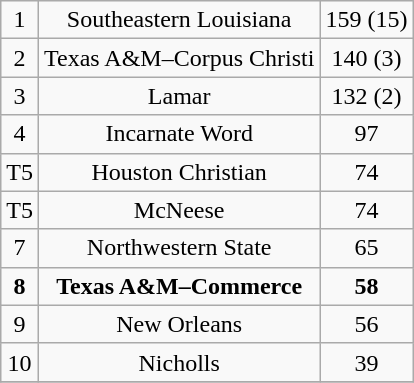<table class="wikitable">
<tr align="center">
<td>1</td>
<td>Southeastern Louisiana</td>
<td>159 (15)</td>
</tr>
<tr align="center">
<td>2</td>
<td>Texas A&M–Corpus Christi</td>
<td>140 (3)</td>
</tr>
<tr align="center">
<td>3</td>
<td>Lamar</td>
<td>132 (2)</td>
</tr>
<tr align="center">
<td>4</td>
<td>Incarnate Word</td>
<td>97</td>
</tr>
<tr align="center">
<td>T5</td>
<td>Houston Christian</td>
<td>74</td>
</tr>
<tr align="center">
<td>T5</td>
<td>McNeese</td>
<td>74</td>
</tr>
<tr align="center">
<td>7</td>
<td>Northwestern State</td>
<td>65</td>
</tr>
<tr align="center">
<td><strong>8</strong></td>
<td><strong>Texas A&M–Commerce</strong></td>
<td><strong>58</strong></td>
</tr>
<tr align="center">
<td>9</td>
<td>New Orleans</td>
<td>56</td>
</tr>
<tr align="center">
<td>10</td>
<td>Nicholls</td>
<td>39</td>
</tr>
<tr align="center">
</tr>
</table>
